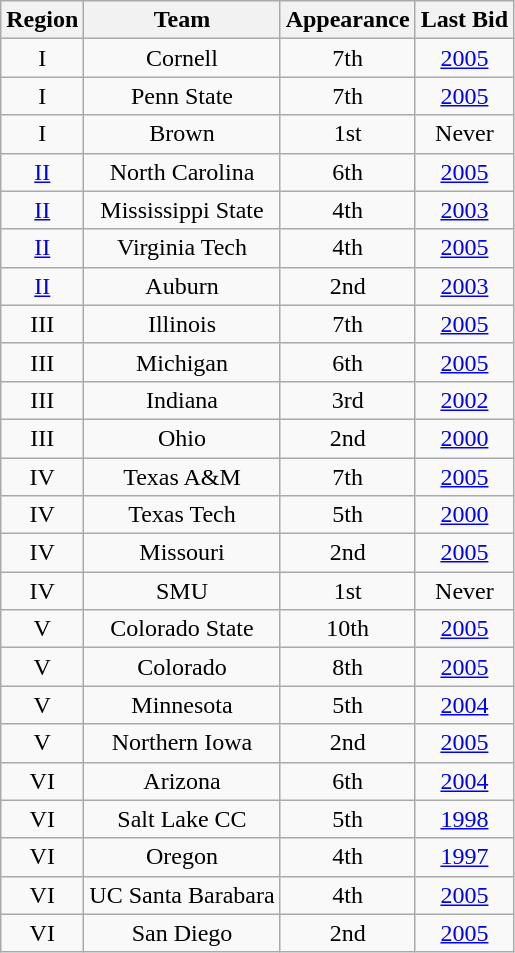<table class="wikitable sortable" style="text-align:center">
<tr>
<th>Region</th>
<th>Team</th>
<th>Appearance</th>
<th>Last Bid</th>
</tr>
<tr>
<td>I</td>
<td>Cornell</td>
<td>7th</td>
<td><a href='#'>2005</a></td>
</tr>
<tr>
<td>I</td>
<td>Penn State</td>
<td>7th</td>
<td><a href='#'>2005</a></td>
</tr>
<tr>
<td>I</td>
<td>Brown</td>
<td>1st</td>
<td>Never</td>
</tr>
<tr>
<td><a href='#'>II</a></td>
<td>North Carolina</td>
<td>6th</td>
<td><a href='#'>2005</a></td>
</tr>
<tr>
<td><a href='#'>II</a></td>
<td>Mississippi State</td>
<td>4th</td>
<td><a href='#'>2003</a></td>
</tr>
<tr>
<td><a href='#'>II</a></td>
<td>Virginia Tech</td>
<td>4th</td>
<td><a href='#'>2005</a></td>
</tr>
<tr>
<td><a href='#'>II</a></td>
<td>Auburn</td>
<td>2nd</td>
<td><a href='#'>2003</a></td>
</tr>
<tr>
<td>III</td>
<td>Illinois</td>
<td>7th</td>
<td><a href='#'>2005</a></td>
</tr>
<tr>
<td>III</td>
<td>Michigan</td>
<td>6th</td>
<td><a href='#'>2005</a></td>
</tr>
<tr>
<td>III</td>
<td>Indiana</td>
<td>3rd</td>
<td><a href='#'>2002</a></td>
</tr>
<tr>
<td>III</td>
<td>Ohio</td>
<td>2nd</td>
<td><a href='#'>2000</a></td>
</tr>
<tr>
<td>IV</td>
<td>Texas A&M</td>
<td>7th</td>
<td><a href='#'>2005</a></td>
</tr>
<tr>
<td>IV</td>
<td>Texas Tech</td>
<td>5th</td>
<td><a href='#'>2000</a></td>
</tr>
<tr>
<td>IV</td>
<td>Missouri</td>
<td>2nd</td>
<td><a href='#'>2005</a></td>
</tr>
<tr>
<td>IV</td>
<td>SMU</td>
<td>1st</td>
<td>Never</td>
</tr>
<tr>
<td>V</td>
<td>Colorado State</td>
<td>10th</td>
<td><a href='#'>2005</a></td>
</tr>
<tr>
<td>V</td>
<td>Colorado</td>
<td>8th</td>
<td><a href='#'>2005</a></td>
</tr>
<tr>
<td>V</td>
<td>Minnesota</td>
<td>5th</td>
<td><a href='#'>2004</a></td>
</tr>
<tr>
<td>V</td>
<td>Northern Iowa</td>
<td>2nd</td>
<td><a href='#'>2005</a></td>
</tr>
<tr>
<td>VI</td>
<td>Arizona</td>
<td>6th</td>
<td><a href='#'>2004</a></td>
</tr>
<tr>
<td>VI</td>
<td>Salt Lake CC</td>
<td>5th</td>
<td><a href='#'>1998</a></td>
</tr>
<tr>
<td>VI</td>
<td>Oregon</td>
<td>4th</td>
<td><a href='#'>1997</a></td>
</tr>
<tr>
<td>VI</td>
<td>UC Santa Barabara</td>
<td>4th</td>
<td><a href='#'>2005</a></td>
</tr>
<tr>
<td>VI</td>
<td>San Diego</td>
<td>2nd</td>
<td><a href='#'>2005</a></td>
</tr>
</table>
